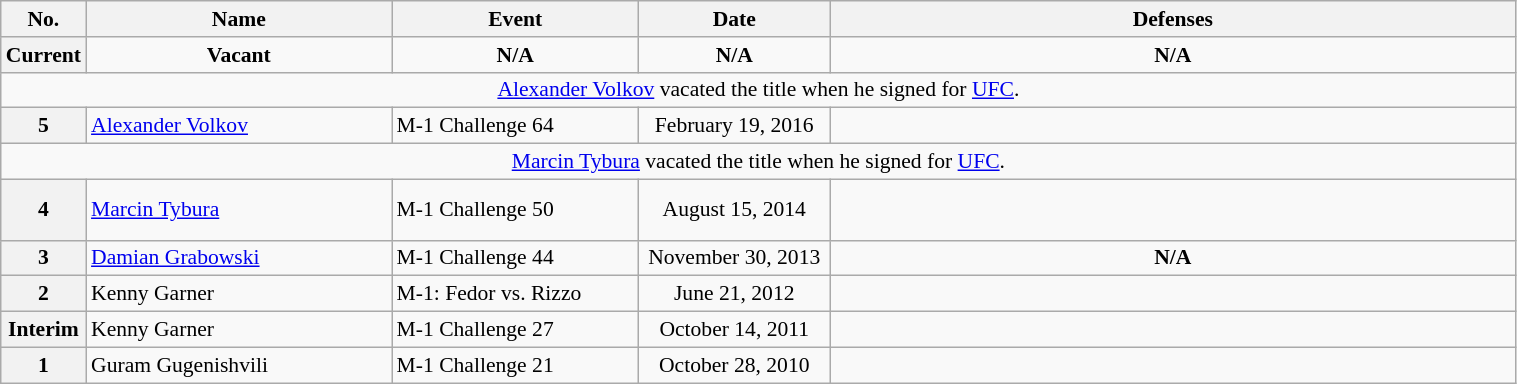<table class="wikitable" style="width:80%; font-size:90%;">
<tr>
<th style= width:1%;">No.</th>
<th style= width:21%;">Name</th>
<th style= width:17%;">Event</th>
<th style=width:13%;">Date</th>
<th style= width:48%;">Defenses</th>
</tr>
<tr>
<th>Current</th>
<td align=center><strong>Vacant</strong></td>
<td align=center><strong>N/A</strong></td>
<td align=center><strong>N/A</strong></td>
<td align=center><strong>N/A</strong></td>
</tr>
<tr>
<td style="text-align:center;" colspan="5"><a href='#'>Alexander Volkov</a> vacated the title when he signed for <a href='#'>UFC</a>.</td>
</tr>
<tr>
<th>5</th>
<td align=left> <a href='#'>Alexander Volkov</a> <br></td>
<td align=left>M-1 Challenge 64 <br></td>
<td align=center>February 19, 2016</td>
<td align=left><br></td>
</tr>
<tr>
<td style="text-align:center;" colspan="5"><a href='#'>Marcin Tybura</a> vacated the title when he signed for <a href='#'>UFC</a>.</td>
</tr>
<tr>
<th>4</th>
<td align=left> <a href='#'>Marcin Tybura</a></td>
<td align=left>M-1 Challenge 50 <br></td>
<td align=center>August 15, 2014</td>
<td align=left><br><br>
</td>
</tr>
<tr>
<th>3</th>
<td align=left> <a href='#'>Damian Grabowski</a></td>
<td align=left>M-1 Challenge 44 <br></td>
<td align=center>November 30, 2013</td>
<td align=center><strong>N/A</strong></td>
</tr>
<tr>
<th>2</th>
<td align=left> Kenny Garner <br></td>
<td align=left>M-1: Fedor vs. Rizzo <br></td>
<td align=center>June 21, 2012</td>
<td align=left><br></td>
</tr>
<tr>
<th>Interim</th>
<td align=left> Kenny Garner <br></td>
<td align=left>M-1 Challenge 27 <br></td>
<td align=center>October 14, 2011</td>
<td align=left><br></td>
</tr>
<tr>
<th>1</th>
<td align=left> Guram Gugenishvili <br></td>
<td align=left>M-1 Challenge 21 <br></td>
<td align=center>October 28, 2010</td>
<td align=left><br></td>
</tr>
</table>
